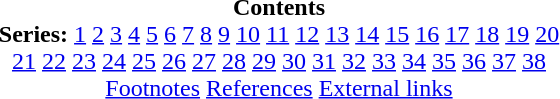<table id="toc" style="margin: 0 auto; text-align: center;">
<tr>
<td><strong>Contents</strong><br><strong>Series:</strong> <a href='#'>1</a> <a href='#'>2</a> <a href='#'>3</a> <a href='#'>4</a> <a href='#'>5</a> <a href='#'>6</a> <a href='#'>7</a> <a href='#'>8</a> <a href='#'>9</a> <a href='#'>10</a> <a href='#'>11</a> <a href='#'>12</a> <a href='#'>13</a> <a href='#'>14</a> <a href='#'>15</a> <a href='#'>16</a> <a href='#'>17</a> <a href='#'>18</a> <a href='#'>19</a>  <a href='#'>20</a><br>
<a href='#'>21</a> <a href='#'>22</a> <a href='#'>23</a> <a href='#'>24</a> <a href='#'>25</a> <a href='#'>26</a> <a href='#'>27</a> <a href='#'>28</a> <a href='#'>29</a> <a href='#'>30</a> <a href='#'>31</a> <a href='#'>32</a> <a href='#'>33</a>  <a href='#'>34</a> <a href='#'>35</a> <a href='#'>36</a> <a href='#'>37</a> <a href='#'>38</a><br><a href='#'>Footnotes</a> <a href='#'>References</a> <a href='#'>External links</a></td>
</tr>
</table>
